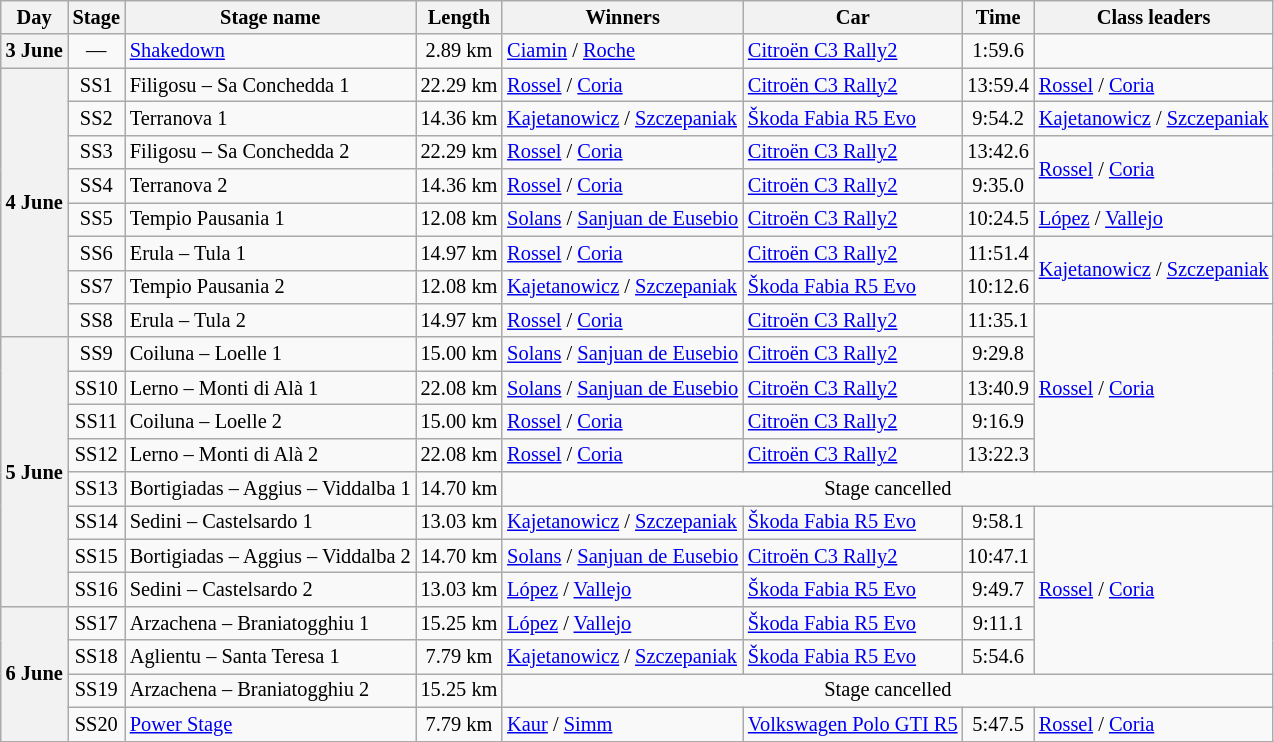<table class="wikitable" style="font-size: 85%;">
<tr>
<th>Day</th>
<th>Stage</th>
<th>Stage name</th>
<th>Length</th>
<th>Winners</th>
<th>Car</th>
<th>Time</th>
<th>Class leaders</th>
</tr>
<tr>
<th>3 June</th>
<td align="center">—</td>
<td><a href='#'>Shakedown</a></td>
<td align="center">2.89 km</td>
<td><a href='#'>Ciamin</a> / <a href='#'>Roche</a></td>
<td><a href='#'>Citroën C3 Rally2</a></td>
<td align="center">1:59.6</td>
<td></td>
</tr>
<tr>
<th rowspan="8">4 June</th>
<td align="center">SS1</td>
<td>Filigosu – Sa Conchedda 1</td>
<td align="center">22.29 km</td>
<td><a href='#'>Rossel</a> / <a href='#'>Coria</a></td>
<td><a href='#'>Citroën C3 Rally2</a></td>
<td align="center">13:59.4</td>
<td><a href='#'>Rossel</a> / <a href='#'>Coria</a></td>
</tr>
<tr>
<td align="center">SS2</td>
<td>Terranova 1</td>
<td align="center">14.36 km</td>
<td><a href='#'>Kajetanowicz</a> / <a href='#'>Szczepaniak</a></td>
<td><a href='#'>Škoda Fabia R5 Evo</a></td>
<td align="center">9:54.2</td>
<td><a href='#'>Kajetanowicz</a> / <a href='#'>Szczepaniak</a></td>
</tr>
<tr>
<td align="center">SS3</td>
<td>Filigosu – Sa Conchedda 2</td>
<td align="center">22.29 km</td>
<td><a href='#'>Rossel</a> / <a href='#'>Coria</a></td>
<td><a href='#'>Citroën C3 Rally2</a></td>
<td align="center">13:42.6</td>
<td rowspan="2"><a href='#'>Rossel</a> / <a href='#'>Coria</a></td>
</tr>
<tr>
<td align="center">SS4</td>
<td>Terranova 2</td>
<td align="center">14.36 km</td>
<td><a href='#'>Rossel</a> / <a href='#'>Coria</a></td>
<td><a href='#'>Citroën C3 Rally2</a></td>
<td align="center">9:35.0</td>
</tr>
<tr>
<td align="center">SS5</td>
<td>Tempio Pausania 1</td>
<td align="center">12.08 km</td>
<td><a href='#'>Solans</a> / <a href='#'>Sanjuan de Eusebio</a></td>
<td><a href='#'>Citroën C3 Rally2</a></td>
<td align="center">10:24.5</td>
<td><a href='#'>López</a> / <a href='#'>Vallejo</a></td>
</tr>
<tr>
<td align="center">SS6</td>
<td>Erula – Tula 1</td>
<td align="center">14.97 km</td>
<td><a href='#'>Rossel</a> / <a href='#'>Coria</a></td>
<td><a href='#'>Citroën C3 Rally2</a></td>
<td align="center">11:51.4</td>
<td rowspan="2"><a href='#'>Kajetanowicz</a> / <a href='#'>Szczepaniak</a></td>
</tr>
<tr>
<td align="center">SS7</td>
<td>Tempio Pausania 2</td>
<td align="center">12.08 km</td>
<td><a href='#'>Kajetanowicz</a> / <a href='#'>Szczepaniak</a></td>
<td><a href='#'>Škoda Fabia R5 Evo</a></td>
<td align="center">10:12.6</td>
</tr>
<tr>
<td align="center">SS8</td>
<td>Erula – Tula 2</td>
<td align="center">14.97 km</td>
<td><a href='#'>Rossel</a> / <a href='#'>Coria</a></td>
<td><a href='#'>Citroën C3 Rally2</a></td>
<td align="center">11:35.1</td>
<td rowspan="5"><a href='#'>Rossel</a> / <a href='#'>Coria</a></td>
</tr>
<tr>
<th rowspan="8">5 June</th>
<td align="center">SS9</td>
<td>Coiluna – Loelle 1</td>
<td align="center">15.00 km</td>
<td><a href='#'>Solans</a> / <a href='#'>Sanjuan de Eusebio</a></td>
<td><a href='#'>Citroën C3 Rally2</a></td>
<td align="center">9:29.8</td>
</tr>
<tr>
<td align="center">SS10</td>
<td>Lerno – Monti di Alà 1</td>
<td align="center">22.08 km</td>
<td><a href='#'>Solans</a> / <a href='#'>Sanjuan de Eusebio</a></td>
<td><a href='#'>Citroën C3 Rally2</a></td>
<td align="center">13:40.9</td>
</tr>
<tr>
<td align="center">SS11</td>
<td>Coiluna – Loelle 2</td>
<td align="center">15.00 km</td>
<td><a href='#'>Rossel</a> / <a href='#'>Coria</a></td>
<td><a href='#'>Citroën C3 Rally2</a></td>
<td align="center">9:16.9</td>
</tr>
<tr>
<td align="center">SS12</td>
<td>Lerno – Monti di Alà 2</td>
<td align="center">22.08 km</td>
<td><a href='#'>Rossel</a> / <a href='#'>Coria</a></td>
<td><a href='#'>Citroën C3 Rally2</a></td>
<td align="center">13:22.3</td>
</tr>
<tr>
<td align="center">SS13</td>
<td>Bortigiadas – Aggius – Viddalba 1</td>
<td align="center">14.70 km</td>
<td colspan="4" align="center">Stage cancelled</td>
</tr>
<tr>
<td align="center">SS14</td>
<td>Sedini – Castelsardo 1</td>
<td align="center">13.03 km</td>
<td><a href='#'>Kajetanowicz</a> / <a href='#'>Szczepaniak</a></td>
<td><a href='#'>Škoda Fabia R5 Evo</a></td>
<td align="center">9:58.1</td>
<td rowspan="5"><a href='#'>Rossel</a> / <a href='#'>Coria</a></td>
</tr>
<tr>
<td align="center">SS15</td>
<td>Bortigiadas – Aggius – Viddalba 2</td>
<td align="center">14.70 km</td>
<td><a href='#'>Solans</a> / <a href='#'>Sanjuan de Eusebio</a></td>
<td><a href='#'>Citroën C3 Rally2</a></td>
<td align="center">10:47.1</td>
</tr>
<tr>
<td align="center">SS16</td>
<td>Sedini – Castelsardo 2</td>
<td align="center">13.03 km</td>
<td><a href='#'>López</a> / <a href='#'>Vallejo</a></td>
<td><a href='#'>Škoda Fabia R5 Evo</a></td>
<td align="center">9:49.7</td>
</tr>
<tr>
<th rowspan="4">6 June</th>
<td align="center">SS17</td>
<td>Arzachena – Braniatogghiu 1</td>
<td align="center">15.25 km</td>
<td><a href='#'>López</a> / <a href='#'>Vallejo</a></td>
<td><a href='#'>Škoda Fabia R5 Evo</a></td>
<td align="center">9:11.1</td>
</tr>
<tr>
<td align="center">SS18</td>
<td>Aglientu – Santa Teresa 1</td>
<td align="center">7.79 km</td>
<td><a href='#'>Kajetanowicz</a> / <a href='#'>Szczepaniak</a></td>
<td><a href='#'>Škoda Fabia R5 Evo</a></td>
<td align="center">5:54.6</td>
</tr>
<tr>
<td align="center">SS19</td>
<td>Arzachena – Braniatogghiu 2</td>
<td align="center">15.25 km</td>
<td colspan="4" align="center">Stage cancelled</td>
</tr>
<tr>
<td align="center">SS20</td>
<td><a href='#'>Power Stage</a></td>
<td align="center">7.79 km</td>
<td><a href='#'>Kaur</a> / <a href='#'>Simm</a></td>
<td><a href='#'>Volkswagen Polo GTI R5</a></td>
<td align="center">5:47.5</td>
<td><a href='#'>Rossel</a> / <a href='#'>Coria</a></td>
</tr>
<tr>
</tr>
</table>
